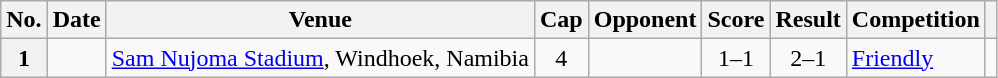<table class="wikitable plainrowheaders sortable">
<tr>
<th scope=col>No.</th>
<th scope=col>Date</th>
<th scope=col>Venue</th>
<th scope=col>Cap</th>
<th scope=col>Opponent</th>
<th scope=col>Score</th>
<th scope=col>Result</th>
<th scope=col>Competition</th>
<th scope=col class=unsortable></th>
</tr>
<tr>
<th scope=row style=text-align:center>1</th>
<td></td>
<td><a href='#'>Sam Nujoma Stadium</a>, Windhoek, Namibia</td>
<td align=center>4</td>
<td></td>
<td align=center>1–1</td>
<td align=center>2–1</td>
<td><a href='#'>Friendly</a></td>
<td align=center></td>
</tr>
</table>
